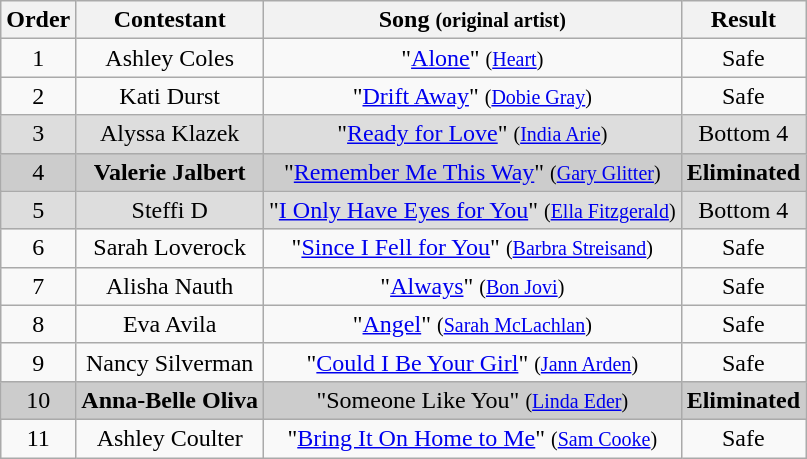<table class="wikitable plainrowheaders" style="text-align:center;">
<tr>
<th>Order</th>
<th>Contestant</th>
<th>Song <small>(original artist)</small></th>
<th>Result</th>
</tr>
<tr>
<td>1</td>
<td>Ashley Coles</td>
<td>"<a href='#'>Alone</a>" <small>(<a href='#'>Heart</a>)</small></td>
<td>Safe</td>
</tr>
<tr>
<td>2</td>
<td>Kati Durst</td>
<td>"<a href='#'>Drift Away</a>" <small>(<a href='#'>Dobie Gray</a>)</small></td>
<td>Safe</td>
</tr>
<tr style="background:#ddd;">
<td>3</td>
<td>Alyssa Klazek</td>
<td>"<a href='#'>Ready for Love</a>" <small>(<a href='#'>India Arie</a>)</small></td>
<td>Bottom 4</td>
</tr>
<tr style="background:#ccc;">
<td>4</td>
<td><strong>Valerie Jalbert</strong></td>
<td>"<a href='#'>Remember Me This Way</a>" <small>(<a href='#'>Gary Glitter</a>)</small></td>
<td><strong>Eliminated</strong></td>
</tr>
<tr style="background:#ddd;">
<td>5</td>
<td>Steffi D</td>
<td>"<a href='#'>I Only Have Eyes for You</a>" <small>(<a href='#'>Ella Fitzgerald</a>)</small></td>
<td>Bottom 4</td>
</tr>
<tr>
<td>6</td>
<td>Sarah Loverock</td>
<td>"<a href='#'>Since I Fell for You</a>" <small>(<a href='#'>Barbra Streisand</a>)</small></td>
<td>Safe</td>
</tr>
<tr>
<td>7</td>
<td>Alisha Nauth</td>
<td>"<a href='#'>Always</a>" <small>(<a href='#'>Bon Jovi</a>)</small></td>
<td>Safe</td>
</tr>
<tr>
<td>8</td>
<td>Eva Avila</td>
<td>"<a href='#'>Angel</a>" <small>(<a href='#'>Sarah McLachlan</a>)</small></td>
<td>Safe</td>
</tr>
<tr>
<td>9</td>
<td>Nancy Silverman</td>
<td>"<a href='#'>Could I Be Your Girl</a>" <small>(<a href='#'>Jann Arden</a>)</small></td>
<td>Safe</td>
</tr>
<tr style="background:#ccc;">
<td>10</td>
<td><strong>Anna-Belle Oliva</strong></td>
<td>"Someone Like You" <small>(<a href='#'>Linda Eder</a>)</small></td>
<td><strong>Eliminated</strong></td>
</tr>
<tr>
<td>11</td>
<td>Ashley Coulter</td>
<td>"<a href='#'>Bring It On Home to Me</a>" <small>(<a href='#'>Sam Cooke</a>)</small></td>
<td>Safe</td>
</tr>
</table>
